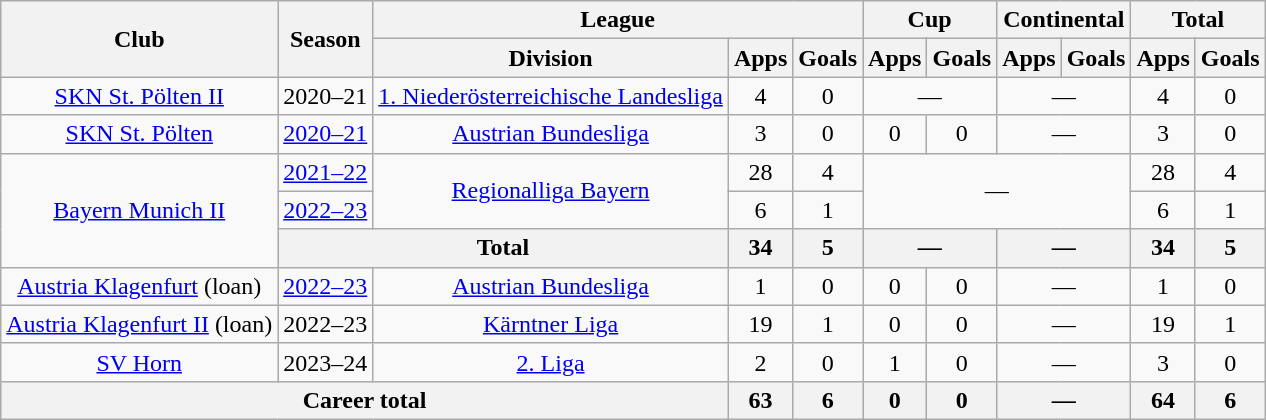<table class="wikitable" Style="text-align: center">
<tr>
<th rowspan="2">Club</th>
<th rowspan="2">Season</th>
<th colspan="3">League</th>
<th colspan="2">Cup</th>
<th colspan="2">Continental</th>
<th colspan="2">Total</th>
</tr>
<tr>
<th>Division</th>
<th>Apps</th>
<th>Goals</th>
<th>Apps</th>
<th>Goals</th>
<th>Apps</th>
<th>Goals</th>
<th>Apps</th>
<th>Goals</th>
</tr>
<tr>
<td rowspan="1"><a href='#'>SKN St. Pölten II</a></td>
<td>2020–21</td>
<td rowspan="1"><a href='#'>1. Niederösterreichische Landesliga</a></td>
<td>4</td>
<td>0</td>
<td colspan="2">—</td>
<td colspan="2">—</td>
<td>4</td>
<td>0</td>
</tr>
<tr>
<td rowspan="1"><a href='#'>SKN St. Pölten</a></td>
<td><a href='#'>2020–21</a></td>
<td rowspan="1"><a href='#'>Austrian Bundesliga</a></td>
<td>3</td>
<td>0</td>
<td>0</td>
<td>0</td>
<td colspan="2">—</td>
<td>3</td>
<td>0</td>
</tr>
<tr>
<td rowspan="3"><a href='#'>Bayern Munich II</a></td>
<td><a href='#'>2021–22</a></td>
<td rowspan="2"><a href='#'>Regionalliga Bayern</a></td>
<td>28</td>
<td>4</td>
<td colspan="4" rowspan="2">—</td>
<td>28</td>
<td>4</td>
</tr>
<tr>
<td><a href='#'>2022–23</a></td>
<td>6</td>
<td>1</td>
<td>6</td>
<td>1</td>
</tr>
<tr>
<th colspan="2">Total</th>
<th>34</th>
<th>5</th>
<th colspan="2">—</th>
<th colspan="2">—</th>
<th>34</th>
<th>5</th>
</tr>
<tr>
<td rowspan="1"><a href='#'>Austria Klagenfurt</a> (loan)</td>
<td><a href='#'>2022–23</a></td>
<td rowspan="1"><a href='#'>Austrian Bundesliga</a></td>
<td>1</td>
<td>0</td>
<td>0</td>
<td>0</td>
<td colspan="2">—</td>
<td>1</td>
<td>0</td>
</tr>
<tr>
<td rowspan="1"><a href='#'>Austria Klagenfurt II</a> (loan)</td>
<td>2022–23</td>
<td rowspan="1"><a href='#'>Kärntner Liga</a></td>
<td>19</td>
<td>1</td>
<td>0</td>
<td>0</td>
<td colspan="2">—</td>
<td>19</td>
<td>1</td>
</tr>
<tr>
<td rowspan="1"><a href='#'>SV Horn</a></td>
<td>2023–24</td>
<td rowspan="1"><a href='#'>2. Liga</a></td>
<td>2</td>
<td>0</td>
<td>1</td>
<td>0</td>
<td colspan="2">—</td>
<td>3</td>
<td>0</td>
</tr>
<tr>
<th colspan="3">Career total</th>
<th>63</th>
<th>6</th>
<th>0</th>
<th>0</th>
<th colspan="2">—</th>
<th>64</th>
<th>6</th>
</tr>
</table>
